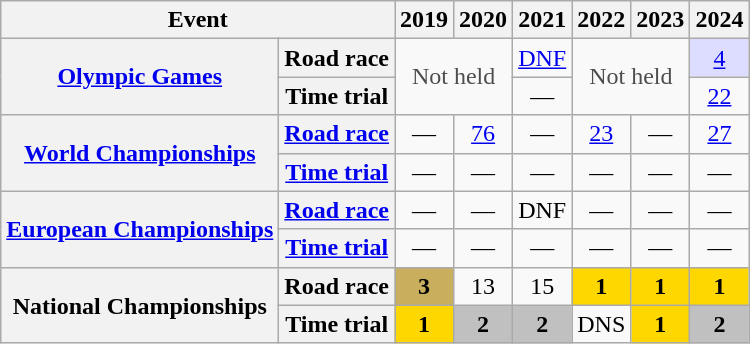<table class="wikitable plainrowheaders">
<tr>
<th colspan="2" scope="col">Event</th>
<th scope="col">2019</th>
<th scope="col">2020</th>
<th scope="col">2021</th>
<th scope="col">2022</th>
<th scope="col">2023</th>
<th scope="col">2024</th>
</tr>
<tr style="text-align:center;">
<th scope="row" rowspan="2"> <a href='#'>Olympic Games</a></th>
<th scope="row">Road race</th>
<td style="color:#4d4d4d;" rowspan="2" colspan=2>Not held</td>
<td><a href='#'>DNF</a></td>
<td style="color:#4d4d4d;" rowspan="2" colspan=2>Not held</td>
<td style="background:#ddf;"><a href='#'>4</a></td>
</tr>
<tr style="text-align:center;">
<th scope="row">Time trial</th>
<td>—</td>
<td><a href='#'>22</a></td>
</tr>
<tr style="text-align:center;">
<th scope="row" rowspan="2"> <a href='#'>World Championships</a></th>
<th scope="row"><a href='#'>Road race</a></th>
<td>—</td>
<td><a href='#'>76</a></td>
<td>—</td>
<td><a href='#'>23</a></td>
<td>—</td>
<td><a href='#'>27</a></td>
</tr>
<tr style="text-align:center;">
<th scope="row"><a href='#'>Time trial</a></th>
<td>—</td>
<td>—</td>
<td>—</td>
<td>—</td>
<td>—</td>
<td>—</td>
</tr>
<tr style="text-align:center;">
<th scope="row" rowspan="2"> <a href='#'>European Championships</a></th>
<th scope="row"><a href='#'>Road race</a></th>
<td>—</td>
<td>—</td>
<td>DNF</td>
<td>—</td>
<td>—</td>
<td>—</td>
</tr>
<tr style="text-align:center;">
<th scope="row"><a href='#'>Time trial</a></th>
<td>—</td>
<td>—</td>
<td>—</td>
<td>—</td>
<td>—</td>
<td>—</td>
</tr>
<tr style="text-align:center;">
<th rowspan="2" scope="row"> National Championships</th>
<th scope="row">Road race</th>
<td style="background:#C9AE5D;"><strong>3</strong></td>
<td>13</td>
<td>15</td>
<td style="background:gold;"><strong>1</strong></td>
<td style="background:gold;"><strong>1</strong></td>
<td style="background:gold;"><strong>1</strong></td>
</tr>
<tr style="text-align:center;">
<th scope="row">Time trial</th>
<td style="background:gold;"><strong>1</strong></td>
<td style="background:silver;"><strong>2</strong></td>
<td style="background:silver;"><strong>2</strong></td>
<td>DNS</td>
<td style="background:gold;"><strong>1</strong></td>
<td style="background:silver;"><strong>2</strong></td>
</tr>
</table>
